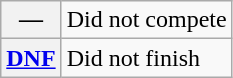<table class="wikitable">
<tr>
<th scope="row">—</th>
<td>Did not compete</td>
</tr>
<tr>
<th scope="row"><a href='#'>DNF</a></th>
<td>Did not finish</td>
</tr>
</table>
